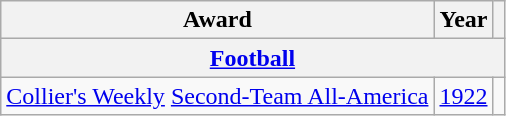<table class="wikitable">
<tr>
<th>Award</th>
<th>Year</th>
<th></th>
</tr>
<tr>
<th colspan="3"><a href='#'>Football</a></th>
</tr>
<tr>
<td><a href='#'>Collier's Weekly</a> <a href='#'>Second-Team All-America</a></td>
<td><a href='#'>1922</a></td>
<td></td>
</tr>
</table>
